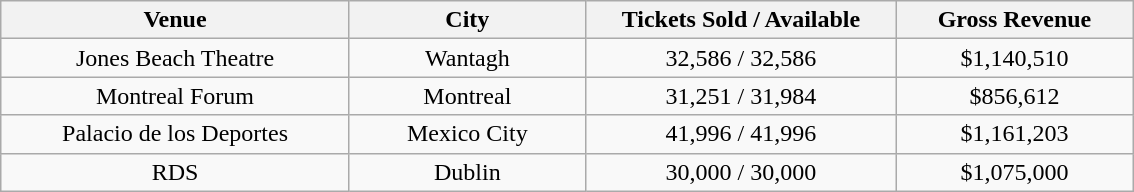<table class="wikitable" style="text-align:center;">
<tr>
<th style="width:225px;">Venue</th>
<th style="width:150px;">City</th>
<th style="width:200px;">Tickets Sold / Available</th>
<th style="width:150px;">Gross Revenue</th>
</tr>
<tr>
<td>Jones Beach Theatre</td>
<td>Wantagh</td>
<td>32,586 / 32,586</td>
<td>$1,140,510</td>
</tr>
<tr>
<td>Montreal Forum</td>
<td>Montreal</td>
<td>31,251 / 31,984</td>
<td>$856,612</td>
</tr>
<tr>
<td>Palacio de los Deportes</td>
<td>Mexico City</td>
<td>41,996 / 41,996</td>
<td>$1,161,203</td>
</tr>
<tr>
<td>RDS</td>
<td>Dublin</td>
<td>30,000 / 30,000</td>
<td>$1,075,000</td>
</tr>
</table>
